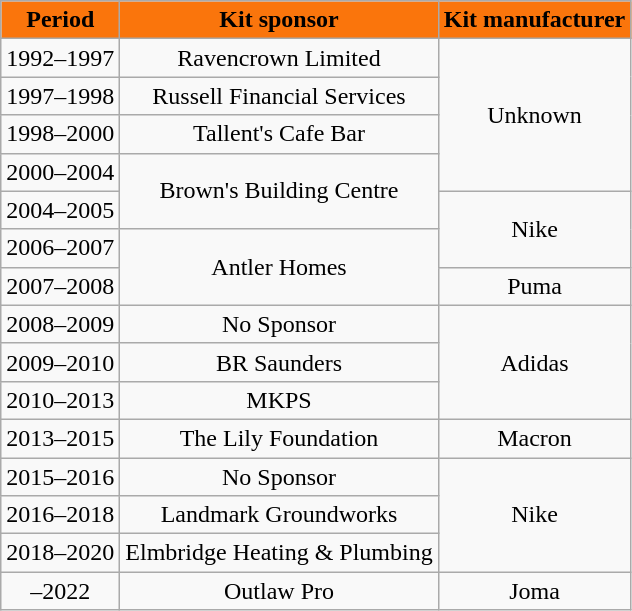<table class="wikitable" style="text-align: center;">
<tr>
<th style="background: #FA750C;">Period</th>
<th style="background: #FA750C;">Kit sponsor</th>
<th style="background: #FA750C;">Kit manufacturer</th>
</tr>
<tr>
<td>1992–1997</td>
<td>Ravencrown Limited</td>
<td rowspan="4">Unknown</td>
</tr>
<tr>
<td>1997–1998</td>
<td>Russell Financial Services</td>
</tr>
<tr>
<td>1998–2000</td>
<td>Tallent's Cafe Bar</td>
</tr>
<tr>
<td>2000–2004</td>
<td rowspan="2">Brown's Building Centre</td>
</tr>
<tr>
<td>2004–2005</td>
<td rowspan="2">Nike</td>
</tr>
<tr>
<td>2006–2007</td>
<td rowspan="2">Antler Homes</td>
</tr>
<tr>
<td>2007–2008</td>
<td>Puma</td>
</tr>
<tr>
<td>2008–2009</td>
<td>No Sponsor</td>
<td rowspan="3">Adidas</td>
</tr>
<tr>
<td>2009–2010</td>
<td>BR Saunders</td>
</tr>
<tr>
<td>2010–2013</td>
<td>MKPS</td>
</tr>
<tr>
<td>2013–2015</td>
<td>The Lily Foundation</td>
<td>Macron</td>
</tr>
<tr>
<td>2015–2016</td>
<td>No Sponsor</td>
<td rowspan="3">Nike</td>
</tr>
<tr>
<td>2016–2018</td>
<td>Landmark Groundworks</td>
</tr>
<tr>
<td>2018–2020</td>
<td>Elmbridge Heating & Plumbing</td>
</tr>
<tr>
<td>–2022</td>
<td>Outlaw Pro</td>
<td>Joma</td>
</tr>
</table>
